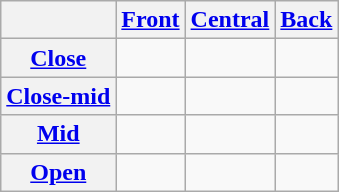<table class="wikitable" style="text-align: center;">
<tr>
<th></th>
<th><a href='#'>Front</a></th>
<th><a href='#'>Central</a></th>
<th><a href='#'>Back</a></th>
</tr>
<tr>
<th><a href='#'>Close</a></th>
<td></td>
<td></td>
<td></td>
</tr>
<tr>
<th><a href='#'>Close-mid</a></th>
<td></td>
<td></td>
<td></td>
</tr>
<tr>
<th><a href='#'>Mid</a></th>
<td></td>
<td></td>
<td></td>
</tr>
<tr>
<th><a href='#'>Open</a></th>
<td></td>
<td></td>
<td></td>
</tr>
</table>
